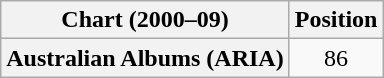<table class="wikitable plainrowheaders">
<tr>
<th scope="col">Chart (2000–09)</th>
<th scope="col">Position</th>
</tr>
<tr>
<th scope="row">Australian Albums (ARIA)</th>
<td align="center">86</td>
</tr>
</table>
